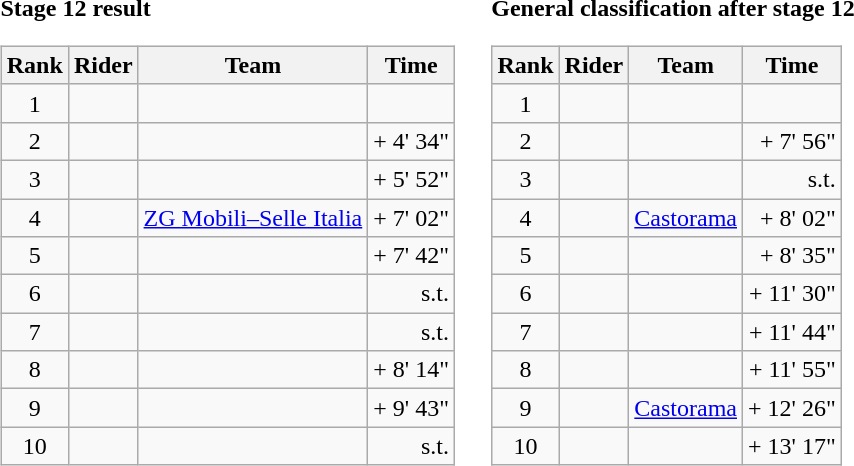<table>
<tr>
<td><strong>Stage 12 result</strong><br><table class="wikitable">
<tr>
<th scope="col">Rank</th>
<th scope="col">Rider</th>
<th scope="col">Team</th>
<th scope="col">Time</th>
</tr>
<tr>
<td style="text-align:center;">1</td>
<td></td>
<td></td>
<td style="text-align:right;"></td>
</tr>
<tr>
<td style="text-align:center;">2</td>
<td></td>
<td></td>
<td style="text-align:right;">+ 4' 34"</td>
</tr>
<tr>
<td style="text-align:center;">3</td>
<td></td>
<td></td>
<td style="text-align:right;">+ 5' 52"</td>
</tr>
<tr>
<td style="text-align:center;">4</td>
<td></td>
<td><a href='#'>ZG Mobili–Selle Italia</a></td>
<td style="text-align:right;">+ 7' 02"</td>
</tr>
<tr>
<td style="text-align:center;">5</td>
<td></td>
<td></td>
<td style="text-align:right;">+ 7' 42"</td>
</tr>
<tr>
<td style="text-align:center;">6</td>
<td> </td>
<td></td>
<td style="text-align:right;">s.t.</td>
</tr>
<tr>
<td style="text-align:center;">7</td>
<td></td>
<td></td>
<td style="text-align:right;">s.t.</td>
</tr>
<tr>
<td style="text-align:center;">8</td>
<td></td>
<td></td>
<td style="text-align:right;">+ 8' 14"</td>
</tr>
<tr>
<td style="text-align:center;">9</td>
<td></td>
<td></td>
<td style="text-align:right;">+ 9' 43"</td>
</tr>
<tr>
<td style="text-align:center;">10</td>
<td></td>
<td></td>
<td style="text-align:right;">s.t.</td>
</tr>
</table>
</td>
<td></td>
<td><strong>General classification after stage 12</strong><br><table class="wikitable">
<tr>
<th scope="col">Rank</th>
<th scope="col">Rider</th>
<th scope="col">Team</th>
<th scope="col">Time</th>
</tr>
<tr>
<td style="text-align:center;">1</td>
<td> </td>
<td></td>
<td style="text-align:right;"></td>
</tr>
<tr>
<td style="text-align:center;">2</td>
<td></td>
<td></td>
<td style="text-align:right;">+ 7' 56"</td>
</tr>
<tr>
<td style="text-align:center;">3</td>
<td></td>
<td></td>
<td style="text-align:right;">s.t.</td>
</tr>
<tr>
<td style="text-align:center;">4</td>
<td></td>
<td><a href='#'>Castorama</a></td>
<td style="text-align:right;">+ 8' 02"</td>
</tr>
<tr>
<td style="text-align:center;">5</td>
<td></td>
<td></td>
<td style="text-align:right;">+ 8' 35"</td>
</tr>
<tr>
<td style="text-align:center;">6</td>
<td></td>
<td></td>
<td style="text-align:right;">+ 11' 30"</td>
</tr>
<tr>
<td style="text-align:center;">7</td>
<td></td>
<td></td>
<td style="text-align:right;">+ 11' 44"</td>
</tr>
<tr>
<td style="text-align:center;">8</td>
<td></td>
<td></td>
<td style="text-align:right;">+ 11' 55"</td>
</tr>
<tr>
<td style="text-align:center;">9</td>
<td></td>
<td><a href='#'>Castorama</a></td>
<td style="text-align:right;">+ 12' 26"</td>
</tr>
<tr>
<td style="text-align:center;">10</td>
<td></td>
<td></td>
<td style="text-align:right;">+ 13' 17"</td>
</tr>
</table>
</td>
</tr>
</table>
